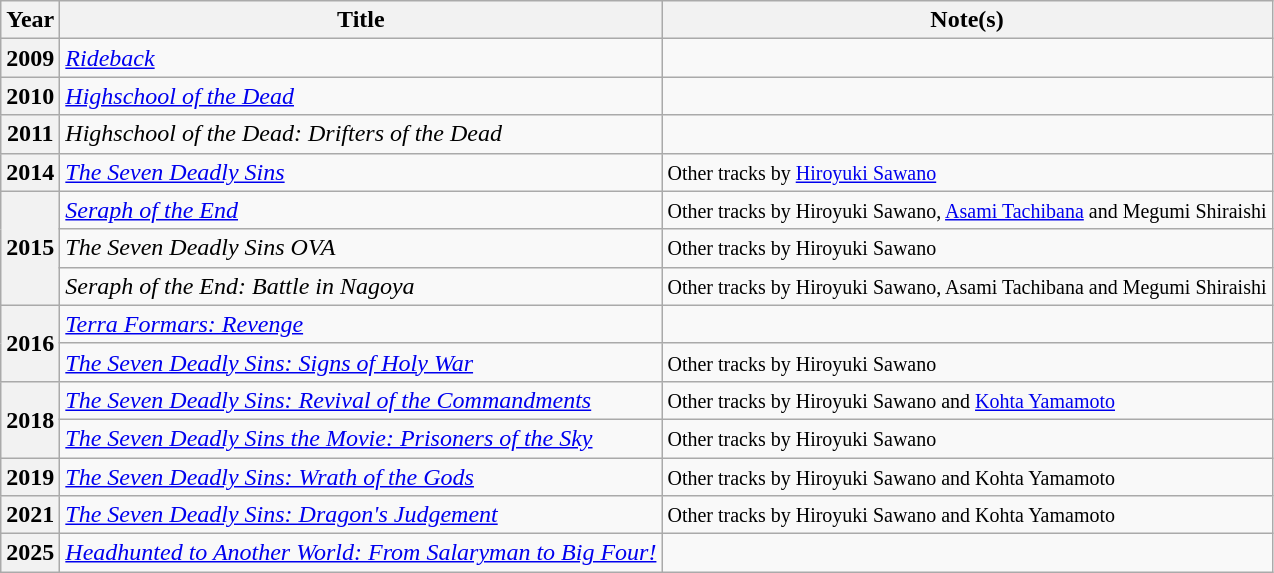<table class="wikitable sortable">
<tr>
<th>Year</th>
<th>Title</th>
<th class="unsortable">Note(s)</th>
</tr>
<tr>
<th>2009</th>
<td><em><a href='#'>Rideback</a></em></td>
<td></td>
</tr>
<tr>
<th>2010</th>
<td><em><a href='#'>Highschool of the Dead</a></em></td>
<td></td>
</tr>
<tr>
<th>2011</th>
<td><em>Highschool of the Dead: Drifters of the Dead</em></td>
<td></td>
</tr>
<tr>
<th>2014</th>
<td><em><a href='#'>The Seven Deadly Sins</a></em></td>
<td><small>Other tracks by <a href='#'>Hiroyuki Sawano</a></small></td>
</tr>
<tr>
<th rowspan="3">2015</th>
<td><em><a href='#'>Seraph of the End</a></em></td>
<td><small>Other tracks by Hiroyuki Sawano, <a href='#'>Asami Tachibana</a> and Megumi Shiraishi</small></td>
</tr>
<tr>
<td><em>The Seven Deadly Sins OVA</em></td>
<td><small>Other tracks by Hiroyuki Sawano</small></td>
</tr>
<tr>
<td><em>Seraph of the End: Battle in Nagoya</em></td>
<td><small>Other tracks by Hiroyuki Sawano, Asami Tachibana and Megumi Shiraishi</small></td>
</tr>
<tr>
<th rowspan="2">2016</th>
<td><em><a href='#'>Terra Formars: Revenge</a></em></td>
<td></td>
</tr>
<tr>
<td><em><a href='#'>The Seven Deadly Sins: Signs of Holy War</a></em></td>
<td><small>Other tracks by Hiroyuki Sawano</small></td>
</tr>
<tr>
<th rowspan="2">2018</th>
<td><em><a href='#'>The Seven Deadly Sins: Revival of the Commandments</a></em></td>
<td><small>Other tracks by Hiroyuki Sawano and <a href='#'>Kohta Yamamoto</a></small></td>
</tr>
<tr>
<td><em><a href='#'>The Seven Deadly Sins the Movie: Prisoners of the Sky</a></em></td>
<td><small>Other tracks by Hiroyuki Sawano</small></td>
</tr>
<tr>
<th>2019</th>
<td><em><a href='#'>The Seven Deadly Sins: Wrath of the Gods</a></em></td>
<td><small>Other tracks by Hiroyuki Sawano and Kohta Yamamoto</small></td>
</tr>
<tr>
<th>2021</th>
<td><em><a href='#'>The Seven Deadly Sins: Dragon's Judgement</a></em></td>
<td><small>Other tracks by Hiroyuki Sawano and Kohta Yamamoto</small></td>
</tr>
<tr>
<th>2025</th>
<td><em><a href='#'>Headhunted to Another World: From Salaryman to Big Four!</a></em></td>
<td></td>
</tr>
</table>
